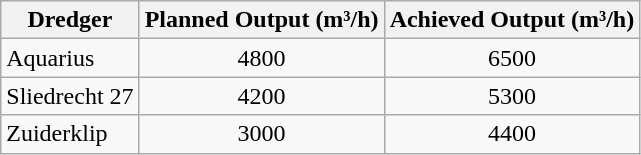<table class="wikitable">
<tr>
<th>Dredger</th>
<th style="text-align:center;">Planned Output (m³/h)</th>
<th style="text-align:center;">Achieved Output (m³/h)</th>
</tr>
<tr>
<td>Aquarius</td>
<td style="text-align:center;">4800</td>
<td style="text-align:center;">6500</td>
</tr>
<tr>
<td>Sliedrecht 27</td>
<td style="text-align:center;">4200</td>
<td style="text-align:center;">5300</td>
</tr>
<tr>
<td>Zuiderklip</td>
<td style="text-align:center;">3000</td>
<td style="text-align:center;">4400</td>
</tr>
</table>
